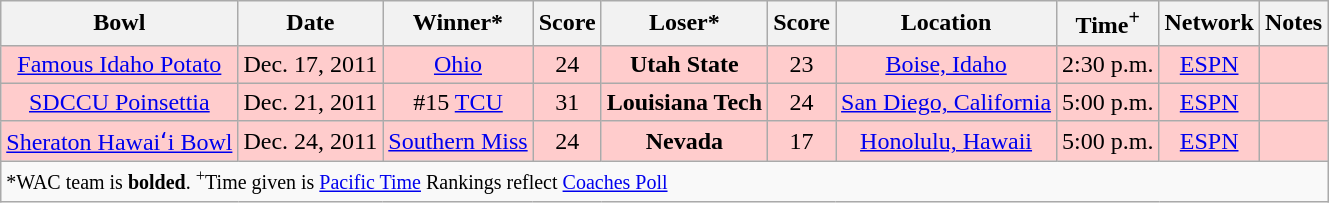<table class="wikitable">
<tr>
<th>Bowl</th>
<th>Date</th>
<th>Winner*</th>
<th>Score</th>
<th>Loser*</th>
<th>Score</th>
<th>Location</th>
<th>Time<sup>+</sup></th>
<th>Network</th>
<th>Notes</th>
</tr>
<tr bgcolor=#ffcccc>
<td align=center><a href='#'>Famous Idaho Potato</a></td>
<td align=center>Dec. 17, 2011</td>
<td align=center><a href='#'>Ohio</a></td>
<td align=center>24</td>
<td align=center><strong>Utah State</strong></td>
<td align=center>23</td>
<td align=center><a href='#'>Boise, Idaho</a></td>
<td align=center>2:30 p.m.</td>
<td align=center><a href='#'>ESPN</a></td>
<td></td>
</tr>
<tr bgcolor=#ffcccc>
<td align=center><a href='#'>SDCCU Poinsettia</a></td>
<td align=center>Dec. 21, 2011</td>
<td align=center>#15 <a href='#'>TCU</a></td>
<td align=center>31</td>
<td align=center><strong>Louisiana Tech</strong></td>
<td align=center>24</td>
<td align=center><a href='#'>San Diego, California</a></td>
<td align=center>5:00 p.m.</td>
<td align=center><a href='#'>ESPN</a></td>
<td></td>
</tr>
<tr bgcolor=#ffcccc>
<td align=center><a href='#'>Sheraton Hawaiʻi Bowl</a></td>
<td align=center>Dec. 24, 2011</td>
<td align=center><a href='#'>Southern Miss</a></td>
<td align=center>24</td>
<td align=center><strong>Nevada</strong></td>
<td align=center>17</td>
<td align=center><a href='#'>Honolulu, Hawaii</a></td>
<td align=center>5:00 p.m.</td>
<td align=center><a href='#'>ESPN</a></td>
<td></td>
</tr>
<tr>
<td colspan="12" style="text-align:left;"><small>*WAC team is <strong>bolded</strong>. <sup>+</sup>Time given is <a href='#'>Pacific Time</a> Rankings reflect <a href='#'>Coaches Poll</a></small></td>
</tr>
</table>
